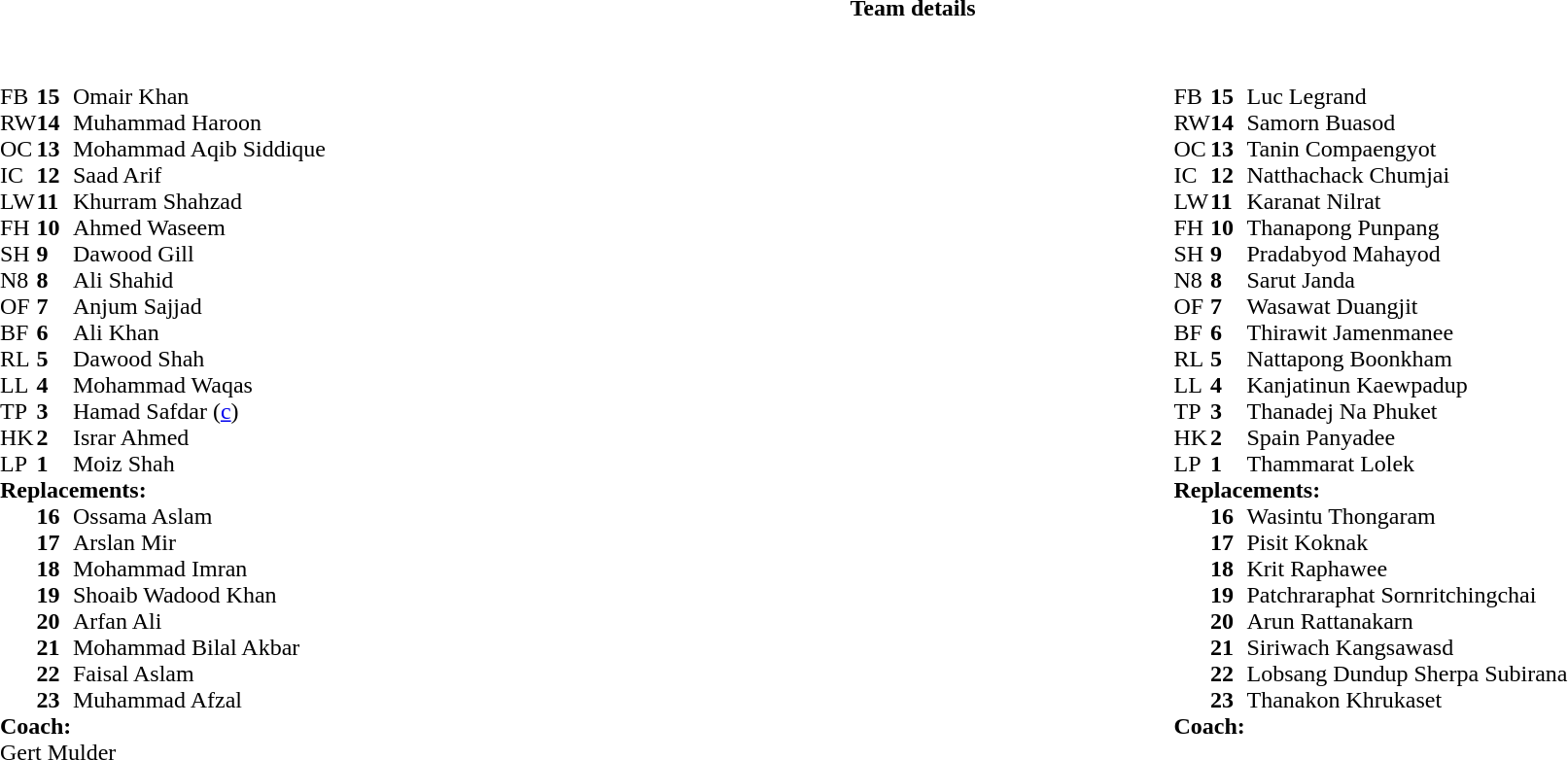<table class="collapsible collapsed" border="0" style="width:100%;">
<tr>
<th>Team details</th>
</tr>
<tr>
<td><br><table style="width:100%">
<tr>
<td style="vertical-align:top;width:50%"><br><table cellspacing="0" cellpadding="0">
<tr>
<th width="25"></th>
<th width="25"></th>
</tr>
<tr>
<td>FB</td>
<td><strong>15</strong></td>
<td>Omair Khan</td>
</tr>
<tr>
<td>RW</td>
<td><strong>14</strong></td>
<td>Muhammad Haroon</td>
</tr>
<tr>
<td>OC</td>
<td><strong>13</strong></td>
<td>Mohammad Aqib Siddique</td>
</tr>
<tr>
<td>IC</td>
<td><strong>12</strong></td>
<td>Saad Arif</td>
</tr>
<tr>
<td>LW</td>
<td><strong>11</strong></td>
<td>Khurram Shahzad</td>
</tr>
<tr>
<td>FH</td>
<td><strong>10</strong></td>
<td>Ahmed Waseem</td>
</tr>
<tr>
<td>SH</td>
<td><strong>9</strong></td>
<td>Dawood Gill</td>
</tr>
<tr>
<td>N8</td>
<td><strong>8</strong></td>
<td>Ali Shahid</td>
</tr>
<tr>
<td>OF</td>
<td><strong>7</strong></td>
<td>Anjum Sajjad</td>
</tr>
<tr>
<td>BF</td>
<td><strong>6</strong></td>
<td>Ali Khan</td>
</tr>
<tr>
<td>RL</td>
<td><strong>5</strong></td>
<td>Dawood Shah</td>
</tr>
<tr>
<td>LL</td>
<td><strong>4</strong></td>
<td>Mohammad Waqas</td>
</tr>
<tr>
<td>TP</td>
<td><strong>3</strong></td>
<td>Hamad Safdar (<a href='#'>c</a>)</td>
</tr>
<tr>
<td>HK</td>
<td><strong>2</strong></td>
<td>Israr Ahmed</td>
</tr>
<tr>
<td>LP</td>
<td><strong>1</strong></td>
<td>Moiz Shah</td>
</tr>
<tr>
<td colspan="3"><strong>Replacements:</strong></td>
</tr>
<tr>
<td></td>
<td><strong>16</strong></td>
<td>Ossama Aslam</td>
</tr>
<tr>
<td></td>
<td><strong>17</strong></td>
<td>Arslan Mir</td>
</tr>
<tr>
<td></td>
<td><strong>18</strong></td>
<td>Mohammad Imran</td>
</tr>
<tr>
<td></td>
<td><strong>19</strong></td>
<td>Shoaib Wadood Khan</td>
</tr>
<tr>
<td></td>
<td><strong>20</strong></td>
<td>Arfan Ali</td>
</tr>
<tr>
<td></td>
<td><strong>21</strong></td>
<td>Mohammad Bilal Akbar</td>
</tr>
<tr>
<td></td>
<td><strong>22</strong></td>
<td>Faisal Aslam</td>
</tr>
<tr>
<td></td>
<td><strong>23</strong></td>
<td>Muhammad Afzal</td>
</tr>
<tr>
<td colspan="3"><strong>Coach:</strong></td>
</tr>
<tr>
<td colspan="3"> Gert Mulder</td>
</tr>
</table>
</td>
<td style="vertical-align:top;width:50%"><br><table cellspacing="0" cellpadding="0" style="margin:auto">
<tr>
<th width="25"></th>
<th width="25"></th>
</tr>
<tr>
<td>FB</td>
<td><strong>15</strong></td>
<td>Luc Legrand</td>
</tr>
<tr>
<td>RW</td>
<td><strong>14</strong></td>
<td>Samorn Buasod</td>
</tr>
<tr>
<td>OC</td>
<td><strong>13</strong></td>
<td>Tanin Compaengyot</td>
</tr>
<tr>
<td>IC</td>
<td><strong>12</strong></td>
<td>Natthachack Chumjai</td>
</tr>
<tr>
<td>LW</td>
<td><strong>11</strong></td>
<td>Karanat Nilrat</td>
</tr>
<tr>
<td>FH</td>
<td><strong>10</strong></td>
<td>Thanapong Punpang</td>
</tr>
<tr>
<td>SH</td>
<td><strong>9</strong></td>
<td>Pradabyod Mahayod</td>
</tr>
<tr>
<td>N8</td>
<td><strong>8</strong></td>
<td>Sarut Janda</td>
</tr>
<tr>
<td>OF</td>
<td><strong>7</strong></td>
<td>Wasawat Duangjit</td>
</tr>
<tr>
<td>BF</td>
<td><strong>6</strong></td>
<td>Thirawit Jamenmanee</td>
</tr>
<tr>
<td>RL</td>
<td><strong>5</strong></td>
<td>Nattapong Boonkham</td>
</tr>
<tr>
<td>LL</td>
<td><strong>4</strong></td>
<td>Kanjatinun Kaewpadup</td>
</tr>
<tr>
<td>TP</td>
<td><strong>3</strong></td>
<td>Thanadej Na Phuket</td>
</tr>
<tr>
<td>HK</td>
<td><strong>2</strong></td>
<td>Spain Panyadee</td>
</tr>
<tr>
<td>LP</td>
<td><strong>1</strong></td>
<td>Thammarat Lolek</td>
</tr>
<tr>
<td colspan="3"><strong>Replacements:</strong></td>
</tr>
<tr>
<td></td>
<td><strong>16</strong></td>
<td>Wasintu Thongaram</td>
</tr>
<tr>
<td></td>
<td><strong>17</strong></td>
<td>Pisit Koknak</td>
</tr>
<tr>
<td></td>
<td><strong>18</strong></td>
<td>Krit Raphawee</td>
</tr>
<tr>
<td></td>
<td><strong>19</strong></td>
<td>Patchraraphat Sornritchingchai</td>
</tr>
<tr>
<td></td>
<td><strong>20</strong></td>
<td>Arun Rattanakarn</td>
</tr>
<tr>
<td></td>
<td><strong>21</strong></td>
<td>Siriwach Kangsawasd</td>
</tr>
<tr>
<td></td>
<td><strong>22</strong></td>
<td>Lobsang Dundup Sherpa Subirana</td>
</tr>
<tr>
<td></td>
<td><strong>23</strong></td>
<td>Thanakon Khrukaset</td>
</tr>
<tr>
<td colspan="3"><strong>Coach:</strong></td>
</tr>
<tr>
<td colspan="4"></td>
</tr>
</table>
</td>
</tr>
</table>
</td>
</tr>
</table>
